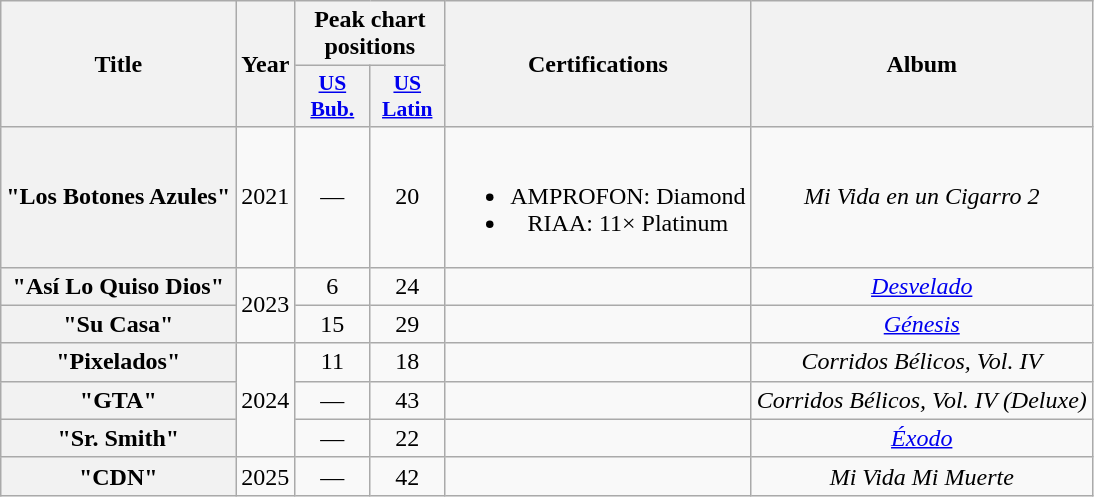<table class="wikitable plainrowheaders" style="text-align: center">
<tr>
<th scope="col" rowspan="2">Title</th>
<th scope="col" rowspan="2">Year</th>
<th scope="col" colspan="2">Peak chart positions</th>
<th scope="col" rowspan="2">Certifications</th>
<th scope="col" rowspan="2">Album</th>
</tr>
<tr>
<th scope="col" style="width:3em; font-size:90%"><a href='#'>US<br>Bub.</a><br></th>
<th scope="col" style="width:3em; font-size:90%"><a href='#'>US<br>Latin</a><br></th>
</tr>
<tr>
<th scope="row">"Los Botones Azules"<br></th>
<td>2021</td>
<td>—</td>
<td>20</td>
<td><br><ul><li>AMPROFON: Diamond</li><li>RIAA: 11× Platinum </li></ul></td>
<td><em>Mi Vida en un Cigarro 2</em></td>
</tr>
<tr>
<th scope="row">"Así Lo Quiso Dios"<br></th>
<td rowspan="2">2023</td>
<td>6</td>
<td>24</td>
<td></td>
<td><em><a href='#'>Desvelado</a></em></td>
</tr>
<tr>
<th scope="row">"Su Casa"<br></th>
<td>15</td>
<td>29</td>
<td></td>
<td><em><a href='#'>Génesis</a></em></td>
</tr>
<tr>
<th scope="row">"Pixelados"<br></th>
<td rowspan="3">2024</td>
<td>11</td>
<td>18</td>
<td></td>
<td><em>Corridos Bélicos, Vol. IV</em></td>
</tr>
<tr>
<th scope="row">"GTA"<br></th>
<td>—</td>
<td>43</td>
<td></td>
<td><em>Corridos Bélicos, Vol. IV (Deluxe)</em></td>
</tr>
<tr>
<th scope="row">"Sr. Smith"<br></th>
<td>—</td>
<td>22</td>
<td></td>
<td><em><a href='#'>Éxodo</a></em></td>
</tr>
<tr>
<th scope="row">"CDN"<br></th>
<td>2025</td>
<td>—</td>
<td>42</td>
<td></td>
<td><em>Mi Vida Mi Muerte</em></td>
</tr>
</table>
